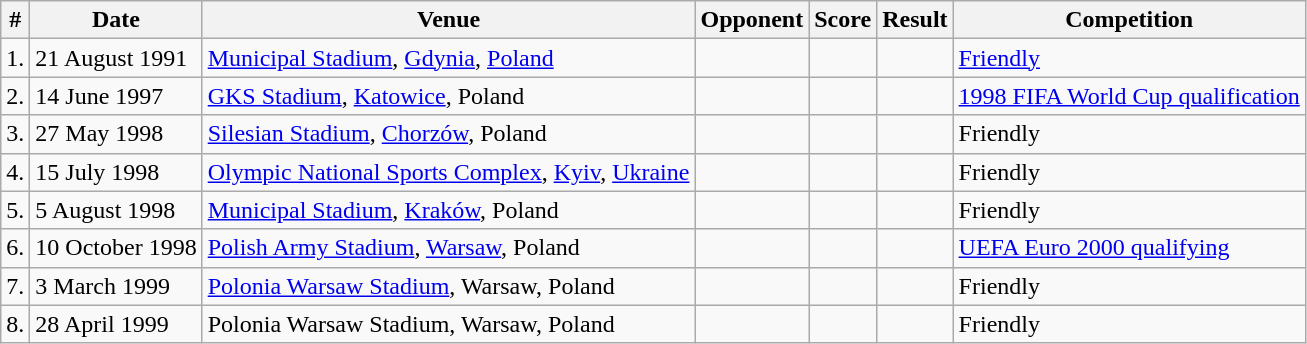<table class="wikitable">
<tr>
<th>#</th>
<th>Date</th>
<th>Venue</th>
<th>Opponent</th>
<th>Score</th>
<th>Result</th>
<th>Competition</th>
</tr>
<tr>
<td>1.</td>
<td>21 August 1991</td>
<td><a href='#'>Municipal Stadium</a>, <a href='#'>Gdynia</a>, <a href='#'>Poland</a></td>
<td></td>
<td></td>
<td></td>
<td><a href='#'>Friendly</a></td>
</tr>
<tr>
<td>2.</td>
<td>14 June 1997</td>
<td><a href='#'>GKS Stadium</a>, <a href='#'>Katowice</a>, Poland</td>
<td></td>
<td></td>
<td></td>
<td><a href='#'>1998 FIFA World Cup qualification</a></td>
</tr>
<tr>
<td>3.</td>
<td>27 May 1998</td>
<td><a href='#'>Silesian Stadium</a>, <a href='#'>Chorzów</a>, Poland</td>
<td></td>
<td></td>
<td></td>
<td>Friendly</td>
</tr>
<tr>
<td>4.</td>
<td>15 July 1998</td>
<td><a href='#'>Olympic National Sports Complex</a>, <a href='#'>Kyiv</a>, <a href='#'>Ukraine</a></td>
<td></td>
<td></td>
<td></td>
<td>Friendly</td>
</tr>
<tr>
<td>5.</td>
<td>5 August 1998</td>
<td><a href='#'>Municipal Stadium</a>, <a href='#'>Kraków</a>, Poland</td>
<td></td>
<td></td>
<td></td>
<td>Friendly</td>
</tr>
<tr>
<td>6.</td>
<td>10 October 1998</td>
<td><a href='#'>Polish Army Stadium</a>, <a href='#'>Warsaw</a>, Poland</td>
<td></td>
<td></td>
<td></td>
<td><a href='#'>UEFA Euro 2000 qualifying</a></td>
</tr>
<tr>
<td>7.</td>
<td>3 March 1999</td>
<td><a href='#'>Polonia Warsaw Stadium</a>, Warsaw, Poland</td>
<td></td>
<td></td>
<td></td>
<td>Friendly</td>
</tr>
<tr>
<td>8.</td>
<td>28 April 1999</td>
<td>Polonia Warsaw Stadium, Warsaw, Poland</td>
<td></td>
<td></td>
<td></td>
<td>Friendly</td>
</tr>
</table>
